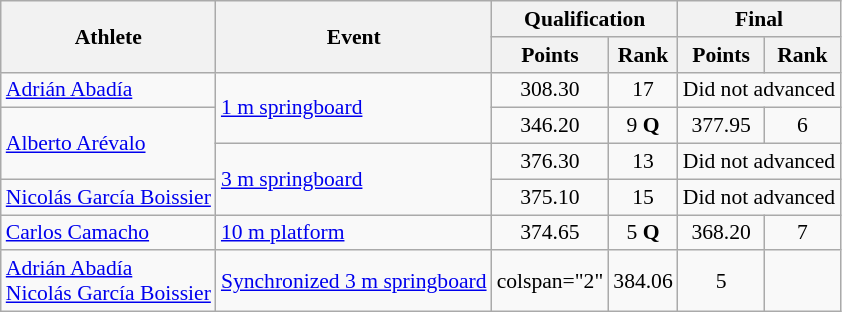<table class="wikitable" style="text-align: center; font-size:90%">
<tr>
<th rowspan="2">Athlete</th>
<th rowspan="2">Event</th>
<th colspan="2">Qualification</th>
<th colspan="2">Final</th>
</tr>
<tr>
<th>Points</th>
<th>Rank</th>
<th>Points</th>
<th>Rank</th>
</tr>
<tr>
<td align="left"><a href='#'>Adrián Abadía</a></td>
<td align="left" rowspan=2><a href='#'>1 m springboard</a></td>
<td>308.30</td>
<td>17</td>
<td colspan=2>Did not advanced</td>
</tr>
<tr>
<td align="left" rowspan=2><a href='#'>Alberto Arévalo</a></td>
<td>346.20</td>
<td>9 <strong>Q</strong></td>
<td>377.95</td>
<td>6</td>
</tr>
<tr>
<td align="left" rowspan=2><a href='#'>3 m springboard</a></td>
<td>376.30</td>
<td>13</td>
<td colspan=2>Did not advanced</td>
</tr>
<tr>
<td align="left"><a href='#'>Nicolás García Boissier</a></td>
<td>375.10</td>
<td>15</td>
<td colspan=2>Did not advanced</td>
</tr>
<tr>
<td align="left"><a href='#'>Carlos Camacho</a></td>
<td align="left"><a href='#'>10 m platform</a></td>
<td>374.65</td>
<td>5 <strong>Q</strong></td>
<td>368.20</td>
<td>7</td>
</tr>
<tr>
<td align="left"><a href='#'>Adrián Abadía</a><br><a href='#'>Nicolás García Boissier</a></td>
<td align="left"><a href='#'>Synchronized 3 m springboard</a></td>
<td>colspan="2" </td>
<td>384.06</td>
<td>5</td>
</tr>
</table>
